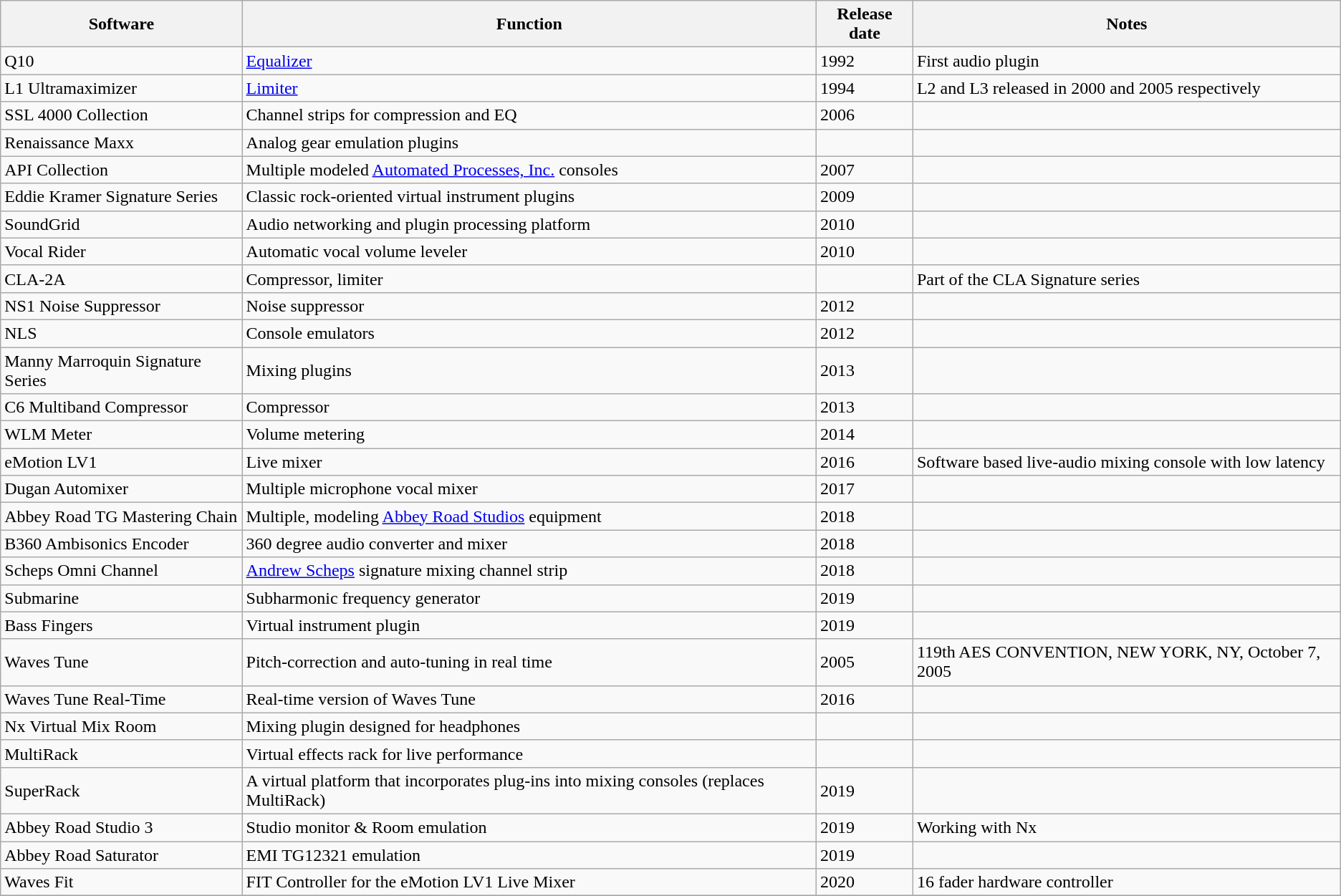<table class="wikitable sortable">
<tr>
<th>Software</th>
<th>Function</th>
<th>Release date</th>
<th class="unsortable">Notes</th>
</tr>
<tr>
<td>Q10</td>
<td><a href='#'>Equalizer</a></td>
<td>1992</td>
<td>First audio plugin</td>
</tr>
<tr>
<td>L1 Ultramaximizer</td>
<td><a href='#'>Limiter</a></td>
<td>1994</td>
<td>L2 and L3 released in 2000 and 2005 respectively</td>
</tr>
<tr>
<td>SSL 4000 Collection</td>
<td>Channel strips for compression and EQ</td>
<td>2006</td>
<td></td>
</tr>
<tr>
<td>Renaissance Maxx</td>
<td>Analog gear emulation plugins</td>
<td></td>
<td></td>
</tr>
<tr>
<td>API Collection</td>
<td>Multiple modeled <a href='#'>Automated Processes, Inc.</a> consoles</td>
<td>2007</td>
<td></td>
</tr>
<tr>
<td>Eddie Kramer Signature Series</td>
<td>Classic rock-oriented virtual instrument plugins</td>
<td>2009</td>
<td></td>
</tr>
<tr>
<td>SoundGrid</td>
<td>Audio networking and plugin processing platform</td>
<td>2010</td>
<td></td>
</tr>
<tr>
<td>Vocal Rider</td>
<td>Automatic vocal volume leveler</td>
<td>2010</td>
<td></td>
</tr>
<tr>
<td>CLA-2A</td>
<td>Compressor, limiter</td>
<td></td>
<td>Part of the CLA Signature series</td>
</tr>
<tr>
<td>NS1 Noise Suppressor</td>
<td>Noise suppressor</td>
<td>2012</td>
<td></td>
</tr>
<tr>
<td>NLS</td>
<td>Console emulators</td>
<td>2012</td>
<td></td>
</tr>
<tr>
<td>Manny Marroquin Signature Series</td>
<td>Mixing plugins</td>
<td>2013</td>
<td></td>
</tr>
<tr>
<td>C6 Multiband Compressor</td>
<td>Compressor</td>
<td>2013</td>
<td></td>
</tr>
<tr>
<td>WLM Meter</td>
<td>Volume metering</td>
<td>2014</td>
<td></td>
</tr>
<tr>
<td>eMotion LV1</td>
<td>Live mixer</td>
<td>2016</td>
<td>Software based live-audio mixing console with low latency</td>
</tr>
<tr>
<td>Dugan Automixer</td>
<td>Multiple microphone vocal mixer</td>
<td>2017</td>
<td></td>
</tr>
<tr>
<td>Abbey Road TG Mastering Chain</td>
<td>Multiple, modeling <a href='#'>Abbey Road Studios</a> equipment</td>
<td>2018</td>
<td></td>
</tr>
<tr>
<td>B360 Ambisonics Encoder</td>
<td>360 degree audio converter and mixer</td>
<td>2018</td>
<td></td>
</tr>
<tr>
<td>Scheps Omni Channel</td>
<td><a href='#'>Andrew Scheps</a> signature mixing channel strip</td>
<td>2018</td>
<td></td>
</tr>
<tr>
<td>Submarine</td>
<td>Subharmonic frequency generator</td>
<td>2019</td>
<td></td>
</tr>
<tr>
<td>Bass Fingers</td>
<td>Virtual instrument plugin</td>
<td>2019</td>
<td></td>
</tr>
<tr>
<td>Waves Tune</td>
<td>Pitch-correction and auto-tuning in real time</td>
<td>2005</td>
<td>119th AES CONVENTION, NEW YORK, NY, October 7, 2005</td>
</tr>
<tr>
<td>Waves Tune Real-Time</td>
<td>Real-time version of Waves Tune</td>
<td>2016</td>
<td></td>
</tr>
<tr>
<td>Nx Virtual Mix Room</td>
<td>Mixing plugin designed for headphones</td>
<td></td>
<td></td>
</tr>
<tr>
<td>MultiRack</td>
<td>Virtual effects rack for live performance</td>
<td></td>
<td></td>
</tr>
<tr>
<td>SuperRack</td>
<td>A virtual platform that incorporates plug-ins into mixing consoles (replaces MultiRack)</td>
<td>2019</td>
<td></td>
</tr>
<tr>
<td>Abbey Road Studio 3</td>
<td>Studio monitor & Room emulation</td>
<td>2019</td>
<td>Working with Nx</td>
</tr>
<tr>
<td>Abbey Road Saturator</td>
<td>EMI TG12321 emulation</td>
<td>2019</td>
<td></td>
</tr>
<tr>
<td>Waves Fit</td>
<td>FIT Controller for the eMotion LV1 Live Mixer</td>
<td>2020</td>
<td>16 fader hardware controller</td>
</tr>
<tr>
</tr>
</table>
